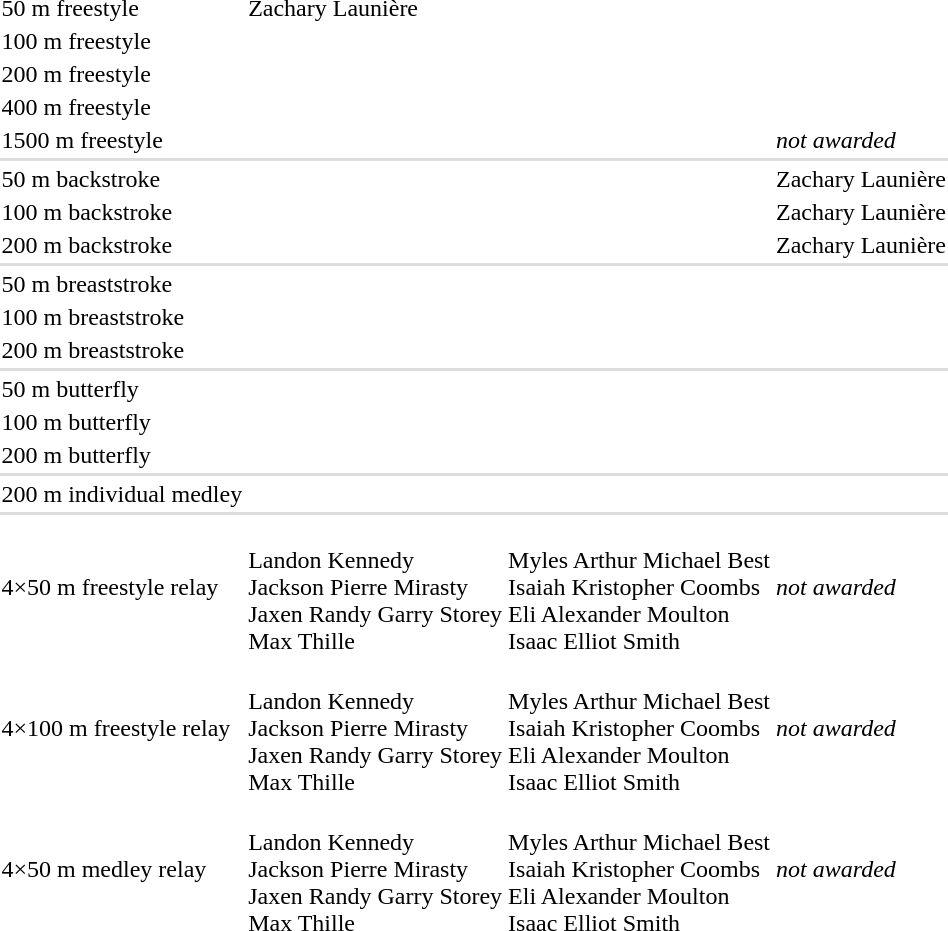<table>
<tr>
<td>50 m freestyle</td>
<td>Zachary Launière<br></td>
<td></td>
<td></td>
</tr>
<tr>
<td>100 m freestyle</td>
<td></td>
<td></td>
<td></td>
</tr>
<tr>
<td>200 m freestyle</td>
<td></td>
<td></td>
<td></td>
</tr>
<tr>
<td>400 m freestyle</td>
<td></td>
<td></td>
<td></td>
</tr>
<tr>
<td>1500 m freestyle</td>
<td></td>
<td></td>
<td><em>not awarded</em></td>
</tr>
<tr bgcolor=#dddddd>
<td colspan=4></td>
</tr>
<tr>
<td>50 m backstroke</td>
<td></td>
<td></td>
<td>Zachary Launière<br></td>
</tr>
<tr>
<td>100 m backstroke</td>
<td></td>
<td></td>
<td>Zachary Launière<br></td>
</tr>
<tr>
<td>200 m backstroke</td>
<td></td>
<td></td>
<td>Zachary Launière<br></td>
</tr>
<tr bgcolor=#dddddd>
<td colspan=4></td>
</tr>
<tr>
<td>50 m breaststroke</td>
<td></td>
<td></td>
<td></td>
</tr>
<tr>
<td>100 m breaststroke</td>
<td></td>
<td></td>
<td></td>
</tr>
<tr>
<td>200 m breaststroke</td>
<td></td>
<td></td>
<td nowrap></td>
</tr>
<tr bgcolor=#dddddd>
<td colspan=4></td>
</tr>
<tr>
<td>50 m butterfly</td>
<td></td>
<td></td>
<td></td>
</tr>
<tr>
<td>100 m butterfly</td>
<td></td>
<td></td>
<td></td>
</tr>
<tr>
<td>200 m butterfly</td>
<td></td>
<td></td>
<td></td>
</tr>
<tr bgcolor=#dddddd>
<td colspan=4></td>
</tr>
<tr>
<td>200 m individual medley</td>
<td></td>
<td></td>
<td></td>
</tr>
<tr bgcolor=#dddddd>
<td colspan=4></td>
</tr>
<tr>
<td>4×50 m freestyle relay</td>
<td><br>Landon Kennedy<br>Jackson Pierre Mirasty<br>Jaxen Randy Garry Storey<br>Max Thille</td>
<td nowrap><br>Myles Arthur Michael Best<br>Isaiah Kristopher Coombs<br>Eli Alexander Moulton<br>Isaac Elliot Smith</td>
<td><em>not awarded</em></td>
</tr>
<tr>
<td>4×100 m freestyle relay</td>
<td><br>Landon Kennedy<br>Jackson Pierre Mirasty<br>Jaxen Randy Garry Storey<br>Max Thille</td>
<td><br>Myles Arthur Michael Best<br>Isaiah Kristopher Coombs<br>Eli Alexander Moulton<br>Isaac Elliot Smith</td>
<td><em>not awarded</em></td>
</tr>
<tr>
<td>4×50 m medley relay</td>
<td><br>Landon Kennedy<br>Jackson Pierre Mirasty<br>Jaxen Randy Garry Storey<br>Max Thille</td>
<td><br>Myles Arthur Michael Best<br>Isaiah Kristopher Coombs<br>Eli Alexander Moulton<br>Isaac Elliot Smith</td>
<td><em>not awarded</em></td>
</tr>
</table>
